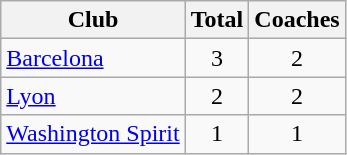<table class="wikitable sortable">
<tr>
<th>Club</th>
<th>Total</th>
<th>Coaches</th>
</tr>
<tr>
<td> <a href='#'>Barcelona</a></td>
<td align="center">3</td>
<td align="center">2</td>
</tr>
<tr>
<td> <a href='#'>Lyon</a></td>
<td align="center">2</td>
<td align="center">2</td>
</tr>
<tr>
<td> <a href='#'>Washington Spirit</a></td>
<td align="center">1</td>
<td align="center">1</td>
</tr>
</table>
